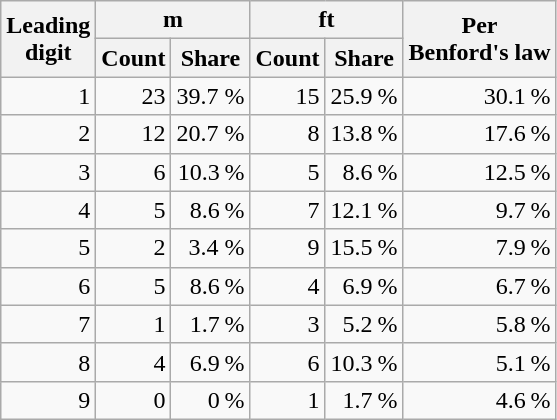<table class="wikitable" style="text-align:right">
<tr>
<th rowspan="2">Leading<br> digit</th>
<th colspan=2>m</th>
<th colspan=2>ft</th>
<th rowspan="2">Per<br> Benford's law</th>
</tr>
<tr>
<th>Count</th>
<th>Share</th>
<th>Count</th>
<th>Share</th>
</tr>
<tr>
<td>1</td>
<td>23</td>
<td>39.7 %</td>
<td>15</td>
<td>25.9 %</td>
<td>30.1 %</td>
</tr>
<tr>
<td>2</td>
<td>12</td>
<td>20.7 %</td>
<td>8</td>
<td>13.8 %</td>
<td>17.6 %</td>
</tr>
<tr>
<td>3</td>
<td>6</td>
<td>10.3 %</td>
<td>5</td>
<td>8.6 %</td>
<td>12.5 %</td>
</tr>
<tr>
<td>4</td>
<td>5</td>
<td>8.6 %</td>
<td>7</td>
<td>12.1 %</td>
<td>9.7 %</td>
</tr>
<tr>
<td>5</td>
<td>2</td>
<td>3.4 %</td>
<td>9</td>
<td>15.5 %</td>
<td>7.9 %</td>
</tr>
<tr>
<td>6</td>
<td>5</td>
<td>8.6 %</td>
<td>4</td>
<td>6.9 %</td>
<td>6.7 %</td>
</tr>
<tr>
<td>7</td>
<td>1</td>
<td>1.7 %</td>
<td>3</td>
<td>5.2 %</td>
<td>5.8 %</td>
</tr>
<tr>
<td>8</td>
<td>4</td>
<td>6.9 %</td>
<td>6</td>
<td>10.3 %</td>
<td>5.1 %</td>
</tr>
<tr>
<td>9</td>
<td>0</td>
<td>0 %</td>
<td>1</td>
<td>1.7 %</td>
<td>4.6 %</td>
</tr>
</table>
